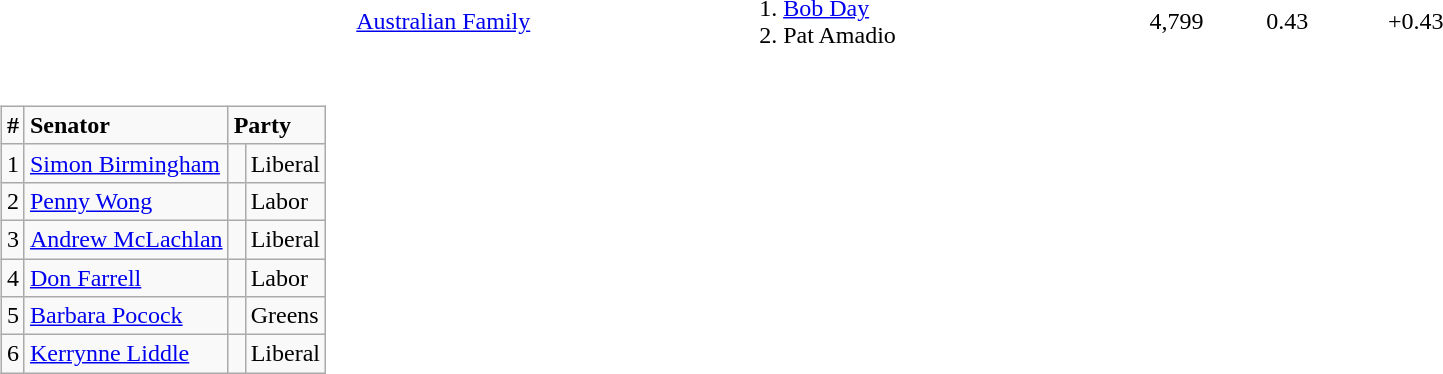<table style="width:100%;">
<tr style=vertical-align:top>
<td><br>











</td>
</tr>
<tr>
<td> </td>
<td style="text-align:left;"><a href='#'>Australian Family</a></td>
<td style="text-align:left;">1. <a href='#'>Bob Day</a><br>2. Pat Amadio</td>
<td style="text-align:right;">4,799</td>
<td style="text-align:right;">0.43</td>
<td style="text-align:right;">+0.43</td>
</tr>
<tr>
<td align=right><br><table class="wikitable">
<tr>
<td><strong>#</strong></td>
<td><strong>Senator</strong></td>
<td colspan="2"><strong>Party</strong></td>
</tr>
<tr>
<td>1</td>
<td><a href='#'>Simon Birmingham</a></td>
<td> </td>
<td>Liberal</td>
</tr>
<tr>
<td>2</td>
<td><a href='#'>Penny Wong</a></td>
<td> </td>
<td>Labor</td>
</tr>
<tr>
<td>3</td>
<td><a href='#'>Andrew McLachlan</a></td>
<td> </td>
<td>Liberal</td>
</tr>
<tr>
<td>4</td>
<td><a href='#'>Don Farrell</a></td>
<td> </td>
<td>Labor</td>
</tr>
<tr>
<td>5</td>
<td><a href='#'>Barbara Pocock</a></td>
<td> </td>
<td>Greens</td>
</tr>
<tr>
<td>6</td>
<td><a href='#'>Kerrynne Liddle</a></td>
<td> </td>
<td>Liberal</td>
</tr>
</table>
</td>
</tr>
</table>
